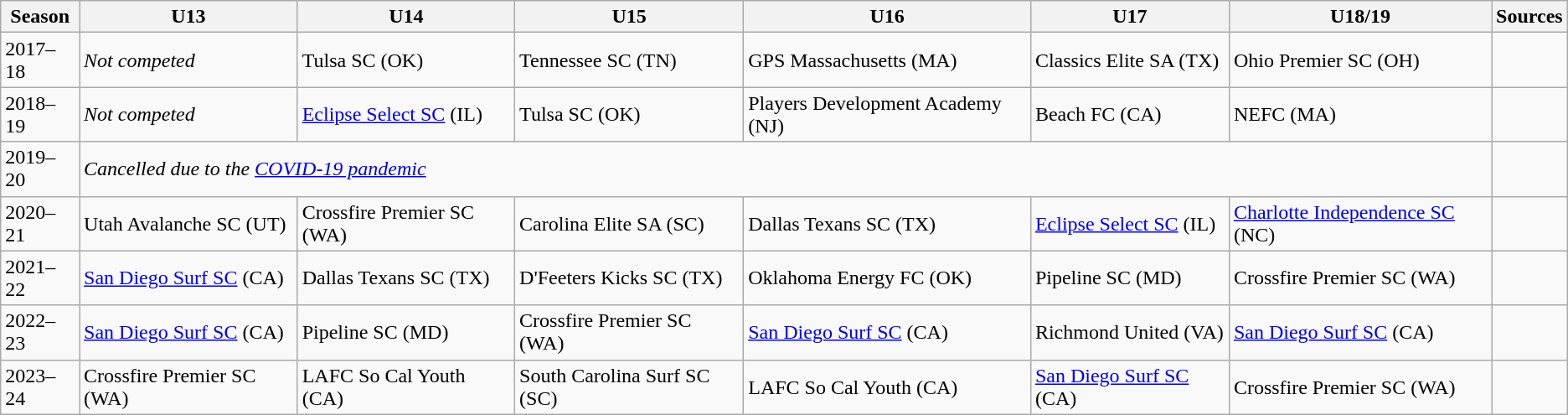<table class="wikitable sortable" style="text-align: left;">
<tr>
<th>Season</th>
<th>U13</th>
<th>U14</th>
<th>U15</th>
<th>U16</th>
<th>U17</th>
<th>U18/19</th>
<th>Sources</th>
</tr>
<tr>
<td>2017–18</td>
<td><em>Not competed</em></td>
<td>Tulsa SC (OK)</td>
<td>Tennessee SC (TN)</td>
<td>GPS Massachusetts (MA)</td>
<td>Classics Elite SA (TX)</td>
<td>Ohio Premier SC (OH)</td>
<td></td>
</tr>
<tr>
<td>2018–19</td>
<td><em>Not competed</em></td>
<td><a href='#'>Eclipse Select SC</a> (IL)</td>
<td>Tulsa SC (OK)</td>
<td>Players Development Academy (NJ)</td>
<td>Beach FC (CA)</td>
<td>NEFC (MA)</td>
<td></td>
</tr>
<tr>
<td>2019–20</td>
<td colspan="6"><em>Cancelled due to the <a href='#'>COVID-19 pandemic</a></em></td>
<td></td>
</tr>
<tr>
<td>2020–21</td>
<td>Utah Avalanche SC (UT)</td>
<td>Crossfire Premier SC (WA)</td>
<td>Carolina Elite SA (SC)</td>
<td>Dallas Texans SC (TX)</td>
<td><a href='#'>Eclipse Select SC</a> (IL)</td>
<td><a href='#'>Charlotte Independence SC</a> (NC)</td>
<td></td>
</tr>
<tr>
<td>2021–22</td>
<td><a href='#'>San Diego Surf SC</a> (CA)</td>
<td>Dallas Texans SC (TX)</td>
<td>D'Feeters Kicks SC (TX)</td>
<td>Oklahoma Energy FC (OK)</td>
<td>Pipeline SC (MD)</td>
<td>Crossfire Premier SC (WA)</td>
<td></td>
</tr>
<tr>
<td>2022–23</td>
<td><a href='#'>San Diego Surf SC</a> (CA)</td>
<td>Pipeline SC (MD)</td>
<td>Crossfire Premier SC (WA)</td>
<td><a href='#'>San Diego Surf SC</a> (CA)</td>
<td>Richmond United (VA)</td>
<td><a href='#'>San Diego Surf SC</a> (CA)</td>
<td></td>
</tr>
<tr>
<td>2023–24</td>
<td>Crossfire Premier SC (WA)</td>
<td>LAFC So Cal Youth (CA)</td>
<td>South Carolina Surf SC (SC)</td>
<td>LAFC So Cal Youth (CA)</td>
<td><a href='#'>San Diego Surf SC</a> (CA)</td>
<td>Crossfire Premier SC (WA)</td>
<td></td>
</tr>
</table>
